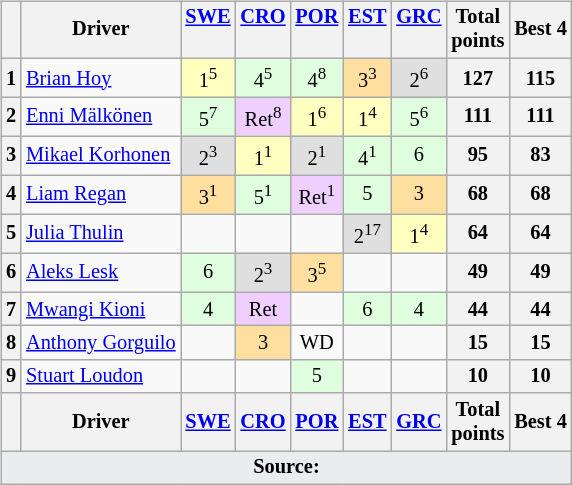<table>
<tr>
<td valign="top"><br><table class="wikitable" style="font-size: 85%; text-align: center">
<tr valign="top">
<th valign="middle"></th>
<th valign="middle">Driver</th>
<th><a href='#'>SWE</a><br></th>
<th><a href='#'>CRO</a><br></th>
<th><a href='#'>POR</a><br></th>
<th><a href='#'>EST</a><br></th>
<th><a href='#'>GRC</a><br></th>
<th valign="middle">Total<br>points</th>
<th valign="middle">Best 4</th>
</tr>
<tr>
<th>1</th>
<td align="left"> <a href='#'>Brian Hoy</a></td>
<td style="background:#ffffbf">1<sup>5</sup></td>
<td style="background:#dfffdf">4<sup>5</sup></td>
<td style="background:#dfffdf">4<sup>8</sup></td>
<td style="background:#ffdf9f">3<sup>3</sup></td>
<td style="background:#dfdfdf">2<sup>6</sup></td>
<th>127</th>
<th>115</th>
</tr>
<tr>
<th>2</th>
<td align="left"> <a href='#'>Enni Mälkönen</a></td>
<td style="background:#dfffdf">5<sup>7</sup></td>
<td style="background:#efcfff">Ret<sup>8</sup></td>
<td style="background:#ffffbf">1<sup>6</sup></td>
<td style="background:#ffffbf">1<sup>4</sup></td>
<td style="background:#dfffdf">5<sup>6</sup></td>
<th>111</th>
<th>111</th>
</tr>
<tr>
<th>3</th>
<td align="left"> <a href='#'>Mikael Korhonen</a></td>
<td style="background:#dfdfdf">2<sup>3</sup></td>
<td style="background:#ffffbf">1<sup>1</sup></td>
<td style="background:#dfdfdf">2<sup>1</sup></td>
<td style="background:#dfffdf">4<sup>1</sup></td>
<td style="background:#dfffdf">6</td>
<th>95</th>
<th>83</th>
</tr>
<tr>
<th>4</th>
<td align="left"> <a href='#'>Liam Regan</a></td>
<td style="background:#ffdf9f">3<sup>1</sup></td>
<td style="background:#dfffdf">5<sup>1</sup></td>
<td style="background:#efcfff">Ret<sup>1</sup></td>
<td style="background:#dfffdf">5</td>
<td style="background:#ffdf9f">3</td>
<th>68</th>
<th>68</th>
</tr>
<tr>
<th>5</th>
<td align="left"> <a href='#'>Julia Thulin</a></td>
<td></td>
<td></td>
<td></td>
<td style="background:#dfdfdf">2<sup>17</sup></td>
<td style="background:#ffffbf">1<sup>4</sup></td>
<th>64</th>
<th>64</th>
</tr>
<tr>
<th>6</th>
<td align="left"> <a href='#'>Aleks Lesk</a></td>
<td style="background:#dfffdf">6</td>
<td style="background:#dfdfdf">2<sup>3</sup></td>
<td style="background:#ffdf9f">3<sup>5</sup></td>
<td></td>
<td></td>
<th>49</th>
<th>49</th>
</tr>
<tr>
<th>7</th>
<td align="left"> <a href='#'>Mwangi Kioni</a></td>
<td style="background:#dfffdf">4</td>
<td style="background:#efcfff">Ret</td>
<td></td>
<td style="background:#dfffdf">6</td>
<td style="background:#dfffdf">4</td>
<th>44</th>
<th>44</th>
</tr>
<tr>
<th>8</th>
<td align="left"> <a href='#'>Anthony Gorguilo</a></td>
<td></td>
<td style="background:#ffdf9f">3</td>
<td>WD</td>
<td></td>
<td></td>
<th>15</th>
<th>15</th>
</tr>
<tr>
<th>9</th>
<td align="left"> <a href='#'>Stuart Loudon</a></td>
<td></td>
<td></td>
<td style="background:#dfffdf">5</td>
<td></td>
<td></td>
<th>10</th>
<th>10</th>
</tr>
<tr>
<th valign="middle"></th>
<th valign="middle">Driver</th>
<th><a href='#'>SWE</a><br></th>
<th><a href='#'>CRO</a><br></th>
<th><a href='#'>POR</a><br></th>
<th><a href='#'>EST</a><br></th>
<th><a href='#'>GRC</a><br></th>
<th valign="middle">Total<br>points</th>
<th valign="middle">Best 4</th>
</tr>
<tr>
<td colspan="9" style="background-color:#EAECF0;text-align:center"><strong>Source:</strong></td>
</tr>
</table>
</td>
<td valign="top"><br></td>
</tr>
</table>
